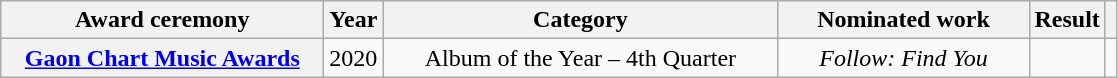<table class="wikitable plainrowheaders" style="text-align:center;">
<tr>
<th scope="col" style="width:13em">Award ceremony</th>
<th scope="col">Year</th>
<th scope="col" style="width:16em">Category</th>
<th scope="col" style="width:10em">Nominated work</th>
<th scope="col">Result</th>
<th scope="col"></th>
</tr>
<tr>
<th scope="row"><a href='#'>Gaon Chart Music Awards</a></th>
<td>2020</td>
<td>Album of the Year – 4th Quarter</td>
<td><em>Follow: Find You</em></td>
<td></td>
<td></td>
</tr>
</table>
